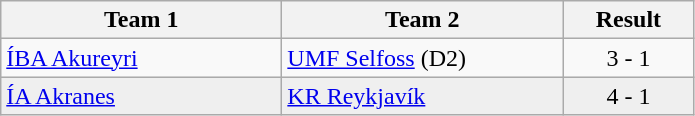<table class="wikitable">
<tr>
<th width="180">Team 1</th>
<th width="180">Team 2</th>
<th width="80">Result</th>
</tr>
<tr>
<td><a href='#'>ÍBA Akureyri</a></td>
<td><a href='#'>UMF Selfoss</a> (D2)</td>
<td align="center">3 - 1</td>
</tr>
<tr style="background:#EFEFEF">
<td><a href='#'>ÍA Akranes</a></td>
<td><a href='#'>KR Reykjavík</a></td>
<td align="center">4 - 1</td>
</tr>
</table>
